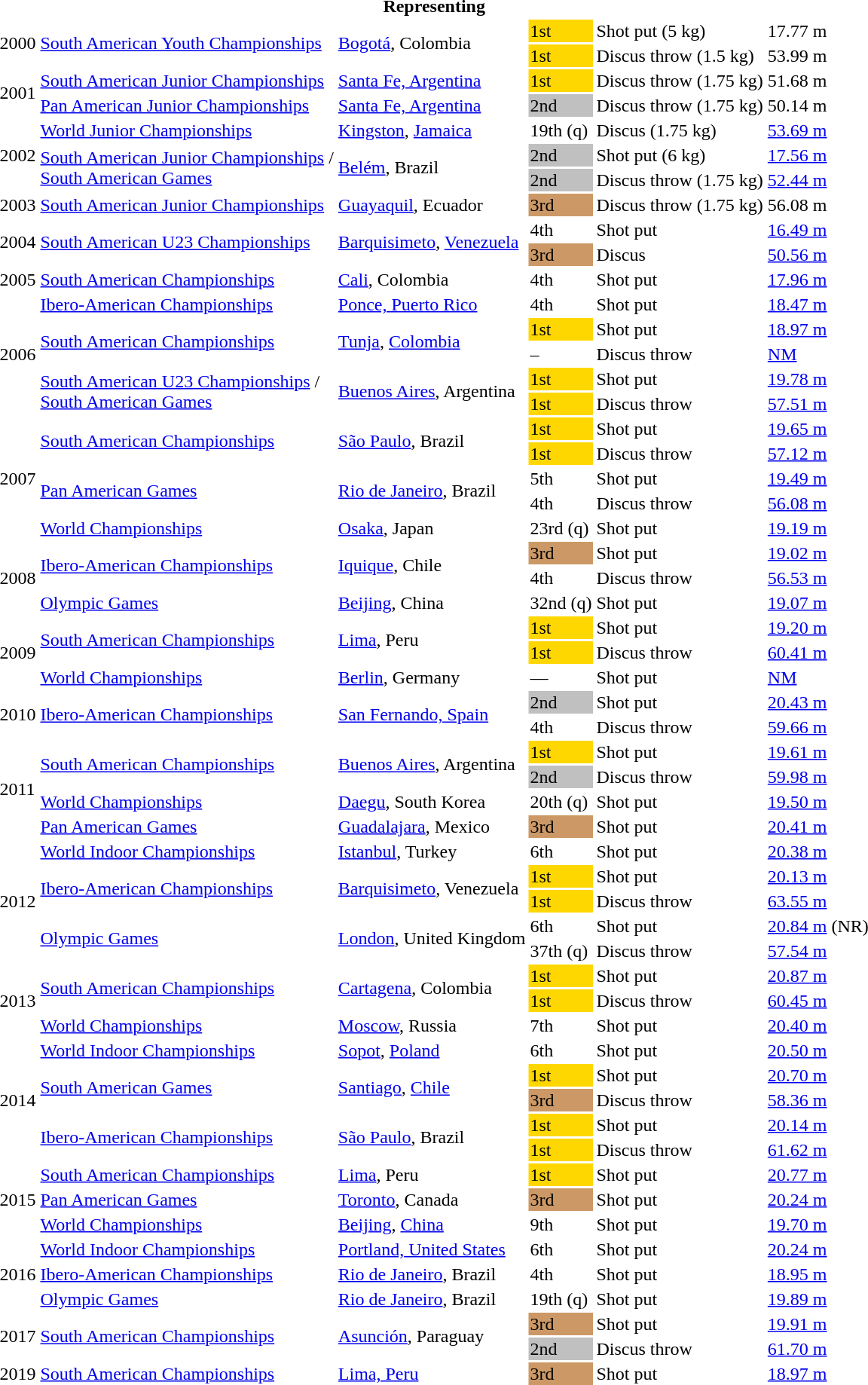<table>
<tr>
<th colspan="6">Representing </th>
</tr>
<tr>
<td rowspan=2>2000</td>
<td rowspan=2><a href='#'>South American Youth Championships</a></td>
<td rowspan=2><a href='#'>Bogotá</a>, Colombia</td>
<td bgcolor="gold">1st</td>
<td>Shot put (5 kg)</td>
<td>17.77 m</td>
</tr>
<tr>
<td bgcolor="gold">1st</td>
<td>Discus throw (1.5 kg)</td>
<td>53.99 m</td>
</tr>
<tr>
<td rowspan=2>2001</td>
<td><a href='#'>South American Junior Championships</a></td>
<td><a href='#'>Santa Fe, Argentina</a></td>
<td bgcolor="gold">1st</td>
<td>Discus throw (1.75 kg)</td>
<td>51.68 m</td>
</tr>
<tr>
<td><a href='#'>Pan American Junior Championships</a></td>
<td><a href='#'>Santa Fe, Argentina</a></td>
<td bgcolor="silver">2nd</td>
<td>Discus throw (1.75 kg)</td>
<td>50.14 m</td>
</tr>
<tr>
<td rowspan=3>2002</td>
<td><a href='#'>World Junior Championships</a></td>
<td><a href='#'>Kingston</a>, <a href='#'>Jamaica</a></td>
<td>19th (q)</td>
<td>Discus (1.75 kg)</td>
<td><a href='#'>53.69 m</a></td>
</tr>
<tr>
<td rowspan=2><a href='#'>South American Junior Championships</a> /<br> <a href='#'>South American Games</a></td>
<td rowspan=2><a href='#'>Belém</a>, Brazil</td>
<td bgcolor="silver">2nd</td>
<td>Shot put (6 kg)</td>
<td><a href='#'>17.56 m</a></td>
</tr>
<tr>
<td bgcolor="silver">2nd</td>
<td>Discus throw (1.75 kg)</td>
<td><a href='#'>52.44 m</a></td>
</tr>
<tr>
<td>2003</td>
<td><a href='#'>South American Junior Championships</a></td>
<td><a href='#'>Guayaquil</a>, Ecuador</td>
<td bgcolor="cc9966">3rd</td>
<td>Discus throw (1.75 kg)</td>
<td>56.08 m</td>
</tr>
<tr>
<td rowspan=2>2004</td>
<td rowspan=2><a href='#'>South American U23 Championships</a></td>
<td rowspan=2><a href='#'>Barquisimeto</a>, <a href='#'>Venezuela</a></td>
<td>4th</td>
<td>Shot put</td>
<td><a href='#'>16.49 m</a></td>
</tr>
<tr>
<td bgcolor="cc9966">3rd</td>
<td>Discus</td>
<td><a href='#'>50.56 m</a></td>
</tr>
<tr>
<td>2005</td>
<td><a href='#'>South American Championships</a></td>
<td><a href='#'>Cali</a>, Colombia</td>
<td>4th</td>
<td>Shot put</td>
<td><a href='#'>17.96 m</a></td>
</tr>
<tr>
<td rowspan=5>2006</td>
<td><a href='#'>Ibero-American Championships</a></td>
<td><a href='#'>Ponce, Puerto Rico</a></td>
<td>4th</td>
<td>Shot put</td>
<td><a href='#'>18.47 m</a></td>
</tr>
<tr>
<td rowspan=2><a href='#'>South American Championships</a></td>
<td rowspan=2><a href='#'>Tunja</a>, <a href='#'>Colombia</a></td>
<td bgcolor="gold">1st</td>
<td>Shot put</td>
<td><a href='#'>18.97 m</a></td>
</tr>
<tr>
<td>–</td>
<td>Discus throw</td>
<td><a href='#'>NM</a></td>
</tr>
<tr>
<td rowspan=2><a href='#'>South American U23 Championships</a> /<br> <a href='#'>South American Games</a></td>
<td rowspan=2><a href='#'>Buenos Aires</a>, Argentina</td>
<td bgcolor="gold">1st</td>
<td>Shot put</td>
<td><a href='#'>19.78 m</a></td>
</tr>
<tr>
<td bgcolor="gold">1st</td>
<td>Discus throw</td>
<td><a href='#'>57.51 m</a></td>
</tr>
<tr>
<td rowspan=5>2007</td>
<td rowspan=2><a href='#'>South American Championships</a></td>
<td rowspan=2><a href='#'>São Paulo</a>, Brazil</td>
<td bgcolor="gold">1st</td>
<td>Shot put</td>
<td><a href='#'>19.65 m</a></td>
</tr>
<tr>
<td bgcolor="gold">1st</td>
<td>Discus throw</td>
<td><a href='#'>57.12 m</a></td>
</tr>
<tr>
<td rowspan=2><a href='#'>Pan American Games</a></td>
<td rowspan=2><a href='#'>Rio de Janeiro</a>, Brazil</td>
<td>5th</td>
<td>Shot put</td>
<td><a href='#'>19.49 m</a></td>
</tr>
<tr>
<td>4th</td>
<td>Discus throw</td>
<td><a href='#'>56.08 m</a></td>
</tr>
<tr>
<td><a href='#'>World Championships</a></td>
<td><a href='#'>Osaka</a>, Japan</td>
<td>23rd (q)</td>
<td>Shot put</td>
<td><a href='#'>19.19 m</a></td>
</tr>
<tr>
<td rowspan=3>2008</td>
<td rowspan=2><a href='#'>Ibero-American Championships</a></td>
<td rowspan=2><a href='#'>Iquique</a>, Chile</td>
<td bgcolor="cc9966">3rd</td>
<td>Shot put</td>
<td><a href='#'>19.02 m</a></td>
</tr>
<tr>
<td>4th</td>
<td>Discus throw</td>
<td><a href='#'>56.53 m</a></td>
</tr>
<tr>
<td><a href='#'>Olympic Games</a></td>
<td><a href='#'>Beijing</a>, China</td>
<td>32nd (q)</td>
<td>Shot put</td>
<td><a href='#'>19.07 m</a></td>
</tr>
<tr>
<td rowspan=3>2009</td>
<td rowspan=2><a href='#'>South American Championships</a></td>
<td rowspan=2><a href='#'>Lima</a>, Peru</td>
<td bgcolor="gold">1st</td>
<td>Shot put</td>
<td><a href='#'>19.20 m</a></td>
</tr>
<tr>
<td bgcolor="gold">1st</td>
<td>Discus throw</td>
<td><a href='#'>60.41 m</a></td>
</tr>
<tr>
<td><a href='#'>World Championships</a></td>
<td><a href='#'>Berlin</a>, Germany</td>
<td>—</td>
<td>Shot put</td>
<td><a href='#'>NM</a></td>
</tr>
<tr>
<td rowspan=2>2010</td>
<td rowspan=2><a href='#'>Ibero-American Championships</a></td>
<td rowspan=2><a href='#'>San Fernando, Spain</a></td>
<td bgcolor="silver">2nd</td>
<td>Shot put</td>
<td><a href='#'>20.43 m</a></td>
</tr>
<tr>
<td>4th</td>
<td>Discus throw</td>
<td><a href='#'>59.66 m</a></td>
</tr>
<tr>
<td rowspan=4>2011</td>
<td rowspan=2><a href='#'>South American Championships</a></td>
<td rowspan=2><a href='#'>Buenos Aires</a>, Argentina</td>
<td bgcolor="gold">1st</td>
<td>Shot put</td>
<td><a href='#'>19.61 m</a></td>
</tr>
<tr>
<td bgcolor="silver">2nd</td>
<td>Discus throw</td>
<td><a href='#'>59.98 m</a></td>
</tr>
<tr>
<td><a href='#'>World Championships</a></td>
<td><a href='#'>Daegu</a>, South Korea</td>
<td>20th (q)</td>
<td>Shot put</td>
<td><a href='#'>19.50 m</a></td>
</tr>
<tr>
<td><a href='#'>Pan American Games</a></td>
<td><a href='#'>Guadalajara</a>, Mexico</td>
<td bgcolor="cc9966">3rd</td>
<td>Shot put</td>
<td><a href='#'>20.41 m</a></td>
</tr>
<tr>
<td rowspan=5>2012</td>
<td><a href='#'>World Indoor Championships</a></td>
<td><a href='#'>Istanbul</a>, Turkey</td>
<td>6th</td>
<td>Shot put</td>
<td><a href='#'>20.38 m</a></td>
</tr>
<tr>
<td rowspan=2><a href='#'>Ibero-American Championships</a></td>
<td rowspan=2><a href='#'>Barquisimeto</a>, Venezuela</td>
<td bgcolor="gold">1st</td>
<td>Shot put</td>
<td><a href='#'>20.13 m</a></td>
</tr>
<tr>
<td bgcolor="gold">1st</td>
<td>Discus throw</td>
<td><a href='#'>63.55 m</a></td>
</tr>
<tr>
<td rowspan=2><a href='#'>Olympic Games</a></td>
<td rowspan=2><a href='#'>London</a>, United Kingdom</td>
<td>6th</td>
<td>Shot put</td>
<td><a href='#'>20.84 m</a> (NR)</td>
</tr>
<tr>
<td>37th (q)</td>
<td>Discus throw</td>
<td><a href='#'>57.54 m</a></td>
</tr>
<tr>
<td rowspan=3>2013</td>
<td rowspan=2><a href='#'>South American Championships</a></td>
<td rowspan=2><a href='#'>Cartagena</a>, Colombia</td>
<td bgcolor="gold">1st</td>
<td>Shot put</td>
<td><a href='#'>20.87 m</a></td>
</tr>
<tr>
<td bgcolor="gold">1st</td>
<td>Discus throw</td>
<td><a href='#'>60.45 m</a></td>
</tr>
<tr>
<td><a href='#'>World Championships</a></td>
<td><a href='#'>Moscow</a>, Russia</td>
<td>7th</td>
<td>Shot put</td>
<td><a href='#'>20.40 m</a></td>
</tr>
<tr>
<td rowspan=5>2014</td>
<td><a href='#'>World Indoor Championships</a></td>
<td><a href='#'>Sopot</a>, <a href='#'>Poland</a></td>
<td>6th</td>
<td>Shot put</td>
<td><a href='#'>20.50 m</a></td>
</tr>
<tr>
<td rowspan=2><a href='#'>South American Games</a></td>
<td rowspan=2><a href='#'>Santiago</a>, <a href='#'>Chile</a></td>
<td bgcolor=gold>1st</td>
<td>Shot put</td>
<td><a href='#'>20.70 m</a></td>
</tr>
<tr>
<td bgcolor=cc9966>3rd</td>
<td>Discus throw</td>
<td><a href='#'>58.36 m</a></td>
</tr>
<tr>
<td rowspan=2><a href='#'>Ibero-American Championships</a></td>
<td rowspan=2><a href='#'>São Paulo</a>, Brazil</td>
<td bgcolor="gold">1st</td>
<td>Shot put</td>
<td><a href='#'>20.14 m</a></td>
</tr>
<tr>
<td bgcolor="gold">1st</td>
<td>Discus throw</td>
<td><a href='#'>61.62 m</a></td>
</tr>
<tr>
<td rowspan=3>2015</td>
<td><a href='#'>South American Championships</a></td>
<td><a href='#'>Lima</a>, Peru</td>
<td bgcolor="gold">1st</td>
<td>Shot put</td>
<td><a href='#'>20.77 m</a></td>
</tr>
<tr>
<td><a href='#'>Pan American Games</a></td>
<td><a href='#'>Toronto</a>, Canada</td>
<td bgcolor="cc9966">3rd</td>
<td>Shot put</td>
<td><a href='#'>20.24 m</a></td>
</tr>
<tr>
<td><a href='#'>World Championships</a></td>
<td><a href='#'>Beijing</a>, <a href='#'>China</a></td>
<td>9th</td>
<td>Shot put</td>
<td><a href='#'>19.70 m</a></td>
</tr>
<tr>
<td rowspan=3>2016</td>
<td><a href='#'>World Indoor Championships</a></td>
<td><a href='#'>Portland, United States</a></td>
<td>6th</td>
<td>Shot put</td>
<td><a href='#'>20.24 m</a></td>
</tr>
<tr>
<td><a href='#'>Ibero-American Championships</a></td>
<td><a href='#'>Rio de Janeiro</a>, Brazil</td>
<td>4th</td>
<td>Shot put</td>
<td><a href='#'>18.95 m</a></td>
</tr>
<tr>
<td><a href='#'>Olympic Games</a></td>
<td><a href='#'>Rio de Janeiro</a>, Brazil</td>
<td>19th (q)</td>
<td>Shot put</td>
<td><a href='#'>19.89 m</a></td>
</tr>
<tr>
<td rowspan=2>2017</td>
<td rowspan=2><a href='#'>South American Championships</a></td>
<td rowspan=2><a href='#'>Asunción</a>, Paraguay</td>
<td bgcolor=cc9966>3rd</td>
<td>Shot put</td>
<td><a href='#'>19.91 m</a></td>
</tr>
<tr>
<td bgcolor=silver>2nd</td>
<td>Discus throw</td>
<td><a href='#'>61.70 m</a></td>
</tr>
<tr>
<td>2019</td>
<td><a href='#'>South American Championships</a></td>
<td><a href='#'>Lima, Peru</a></td>
<td bgcolor=cc9966>3rd</td>
<td>Shot put</td>
<td><a href='#'>18.97 m</a></td>
</tr>
</table>
